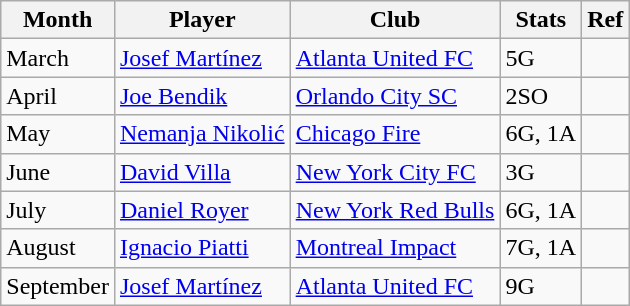<table class="wikitable">
<tr>
<th>Month</th>
<th>Player</th>
<th>Club</th>
<th>Stats</th>
<th>Ref</th>
</tr>
<tr>
<td>March</td>
<td> <a href='#'>Josef Martínez</a></td>
<td><a href='#'>Atlanta United FC</a></td>
<td>5G</td>
<td align=center></td>
</tr>
<tr>
<td>April</td>
<td> <a href='#'>Joe Bendik</a></td>
<td><a href='#'>Orlando City SC</a></td>
<td>2SO</td>
<td align=center></td>
</tr>
<tr>
<td>May</td>
<td> <a href='#'>Nemanja Nikolić</a></td>
<td><a href='#'>Chicago Fire</a></td>
<td>6G, 1A</td>
<td align=center></td>
</tr>
<tr>
<td>June</td>
<td> <a href='#'>David Villa</a></td>
<td><a href='#'>New York City FC</a></td>
<td>3G</td>
<td align=center></td>
</tr>
<tr>
<td>July</td>
<td> <a href='#'>Daniel Royer</a></td>
<td><a href='#'>New York Red Bulls</a></td>
<td>6G, 1A</td>
<td align=center></td>
</tr>
<tr>
<td>August</td>
<td> <a href='#'>Ignacio Piatti</a></td>
<td><a href='#'>Montreal Impact</a></td>
<td>7G, 1A</td>
<td align=center></td>
</tr>
<tr>
<td>September</td>
<td> <a href='#'>Josef Martínez</a></td>
<td><a href='#'>Atlanta United FC</a></td>
<td>9G</td>
<td align=center></td>
</tr>
</table>
